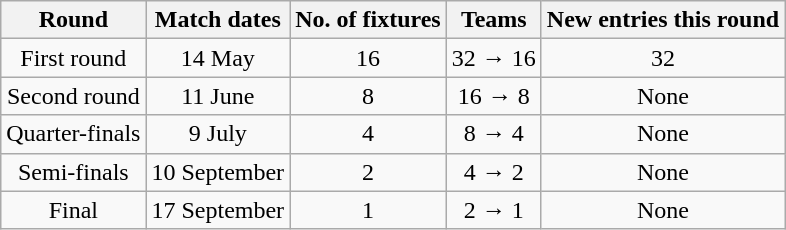<table class="wikitable" style="text-align:center">
<tr>
<th>Round</th>
<th>Match dates</th>
<th>No. of fixtures</th>
<th>Teams</th>
<th>New entries this round</th>
</tr>
<tr>
<td>First round</td>
<td>14 May</td>
<td>16</td>
<td>32 → 16</td>
<td>32</td>
</tr>
<tr>
<td>Second round</td>
<td>11 June</td>
<td>8</td>
<td>16 → 8</td>
<td>None</td>
</tr>
<tr>
<td>Quarter-finals</td>
<td>9 July</td>
<td>4</td>
<td>8 → 4</td>
<td>None</td>
</tr>
<tr>
<td>Semi-finals</td>
<td>10 September</td>
<td>2</td>
<td>4 → 2</td>
<td>None</td>
</tr>
<tr>
<td>Final</td>
<td>17 September</td>
<td>1</td>
<td>2 → 1</td>
<td>None</td>
</tr>
</table>
